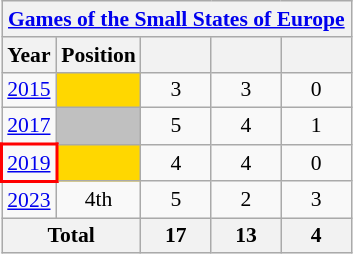<table class="wikitable" style="text-align: center;font-size:90%;">
<tr>
<th colspan=5><a href='#'>Games of the Small States of Europe</a></th>
</tr>
<tr>
<th>Year</th>
<th>Position</th>
<th width=40></th>
<th width=40></th>
<th width=40></th>
</tr>
<tr>
<td> <a href='#'>2015</a></td>
<td bgcolor=gold></td>
<td>3</td>
<td>3</td>
<td>0</td>
</tr>
<tr>
<td> <a href='#'>2017</a></td>
<td bgcolor=silver></td>
<td>5</td>
<td>4</td>
<td>1</td>
</tr>
<tr>
<td style="border: 2px solid red"> <a href='#'>2019</a></td>
<td bgcolor=gold></td>
<td>4</td>
<td>4</td>
<td>0</td>
</tr>
<tr>
<td> <a href='#'>2023</a></td>
<td>4th</td>
<td>5</td>
<td>2</td>
<td>3</td>
</tr>
<tr>
<th colspan=2>Total</th>
<th>17</th>
<th>13</th>
<th>4</th>
</tr>
</table>
